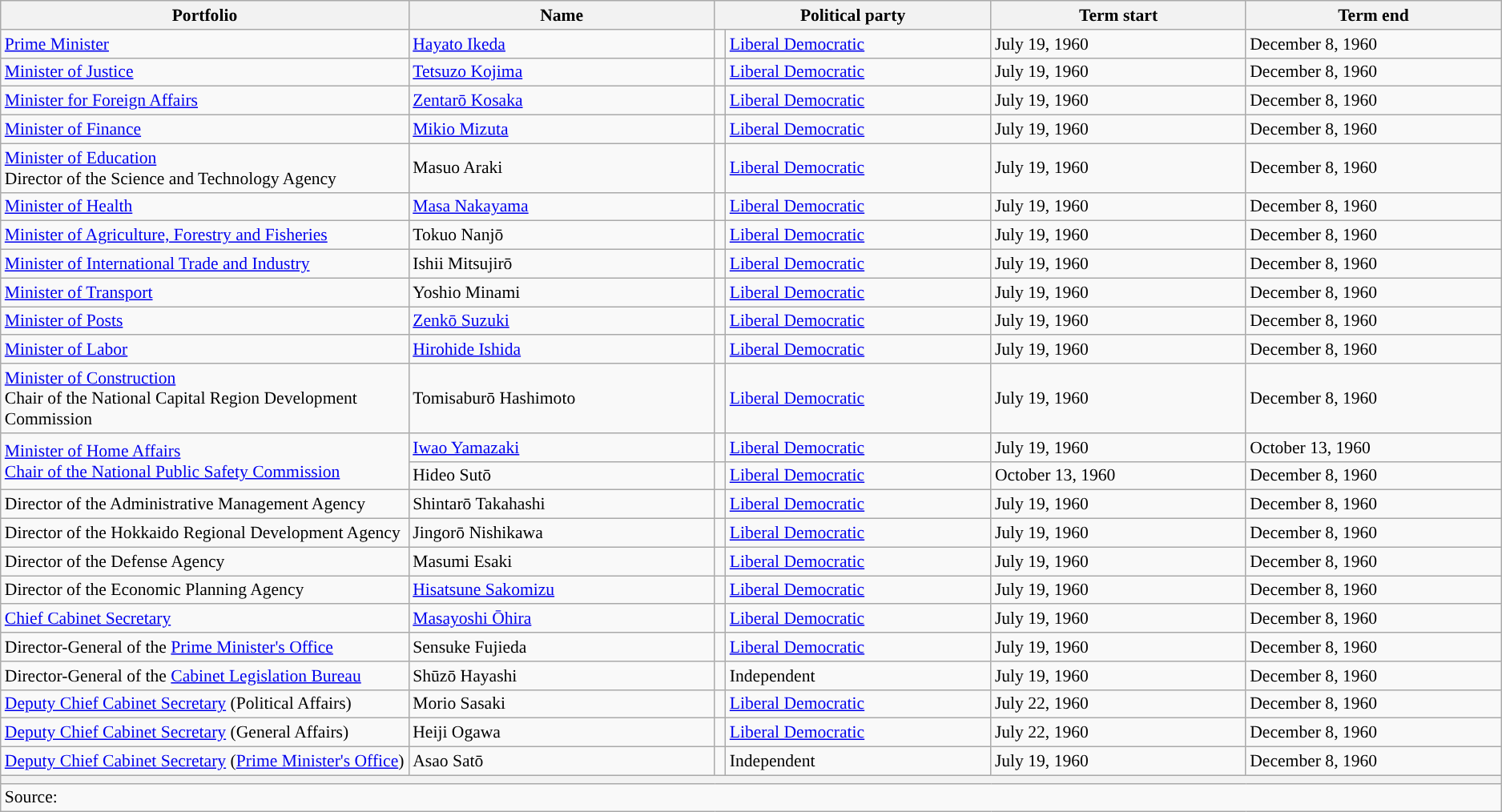<table class="wikitable" style="font-size: 90%;">
<tr>
<th scope="col" width="20%">Portfolio</th>
<th scope="col" width="15%">Name</th>
<th colspan="2" scope="col" width="13.5%">Political party</th>
<th scope="col" width="12.5%">Term start</th>
<th scope="col" width="12.5%">Term end</th>
</tr>
<tr>
<td style="text-align: left;"><a href='#'>Prime Minister</a></td>
<td><a href='#'>Hayato Ikeda</a></td>
<td width="0.5%" style="background:"></td>
<td><a href='#'>Liberal Democratic</a></td>
<td>July 19, 1960</td>
<td>December 8, 1960</td>
</tr>
<tr>
<td><a href='#'>Minister of Justice</a></td>
<td><a href='#'>Tetsuzo Kojima</a></td>
<td style="color:inherit;background:"></td>
<td><a href='#'>Liberal Democratic</a></td>
<td>July 19, 1960</td>
<td>December 8, 1960</td>
</tr>
<tr>
<td><a href='#'>Minister for Foreign Affairs</a></td>
<td><a href='#'>Zentarō Kosaka</a></td>
<td style="color:inherit;background:"></td>
<td><a href='#'>Liberal Democratic</a></td>
<td>July 19, 1960</td>
<td>December 8, 1960</td>
</tr>
<tr>
<td><a href='#'>Minister of Finance</a></td>
<td><a href='#'>Mikio Mizuta</a></td>
<td style="color:inherit;background:"></td>
<td><a href='#'>Liberal Democratic</a></td>
<td>July 19, 1960</td>
<td>December 8, 1960</td>
</tr>
<tr>
<td><a href='#'>Minister of Education</a><br>Director of the Science and Technology Agency</td>
<td>Masuo Araki</td>
<td style="color:inherit;background:"></td>
<td><a href='#'>Liberal Democratic</a></td>
<td>July 19, 1960</td>
<td>December 8, 1960</td>
</tr>
<tr>
<td><a href='#'>Minister of Health</a></td>
<td><a href='#'>Masa Nakayama</a></td>
<td style="color:inherit;background:"></td>
<td><a href='#'>Liberal Democratic</a></td>
<td>July 19, 1960</td>
<td>December 8, 1960</td>
</tr>
<tr>
<td><a href='#'>Minister of Agriculture, Forestry and Fisheries</a></td>
<td>Tokuo Nanjō</td>
<td style="color:inherit;background:"></td>
<td><a href='#'>Liberal Democratic</a></td>
<td>July 19, 1960</td>
<td>December 8, 1960</td>
</tr>
<tr>
<td><a href='#'>Minister of International Trade and Industry</a></td>
<td>Ishii Mitsujirō</td>
<td style="color:inherit;background:"></td>
<td><a href='#'>Liberal Democratic</a></td>
<td>July 19, 1960</td>
<td>December 8, 1960</td>
</tr>
<tr>
<td><a href='#'>Minister of Transport</a></td>
<td>Yoshio Minami</td>
<td style="color:inherit;background:"></td>
<td><a href='#'>Liberal Democratic</a></td>
<td>July 19, 1960</td>
<td>December 8, 1960</td>
</tr>
<tr>
<td><a href='#'>Minister of Posts</a></td>
<td><a href='#'>Zenkō Suzuki</a></td>
<td style="color:inherit;background:"></td>
<td><a href='#'>Liberal Democratic</a></td>
<td>July 19, 1960</td>
<td>December 8, 1960</td>
</tr>
<tr>
<td><a href='#'>Minister of Labor</a></td>
<td><a href='#'>Hirohide Ishida</a></td>
<td style="color:inherit;background:"></td>
<td><a href='#'>Liberal Democratic</a></td>
<td>July 19, 1960</td>
<td>December 8, 1960</td>
</tr>
<tr>
<td><a href='#'>Minister of Construction</a><br>Chair of the National Capital Region Development Commission</td>
<td>Tomisaburō Hashimoto</td>
<td style="color:inherit;background:"></td>
<td><a href='#'>Liberal Democratic</a></td>
<td>July 19, 1960</td>
<td>December 8, 1960</td>
</tr>
<tr>
<td rowspan="2"><a href='#'>Minister of Home Affairs</a><br><a href='#'>Chair of the National Public Safety Commission</a></td>
<td><a href='#'>Iwao Yamazaki</a></td>
<td style="color:inherit;background:"></td>
<td><a href='#'>Liberal Democratic</a></td>
<td>July 19, 1960</td>
<td>October 13, 1960</td>
</tr>
<tr>
<td>Hideo Sutō</td>
<td style="color:inherit;background:"></td>
<td><a href='#'>Liberal Democratic</a></td>
<td>October 13, 1960</td>
<td>December 8, 1960</td>
</tr>
<tr>
<td>Director of the Administrative Management Agency</td>
<td>Shintarō Takahashi</td>
<td style="color:inherit;background:"></td>
<td><a href='#'>Liberal Democratic</a></td>
<td>July 19, 1960</td>
<td>December 8, 1960</td>
</tr>
<tr>
<td>Director of the Hokkaido Regional Development Agency</td>
<td>Jingorō Nishikawa</td>
<td style="color:inherit;background:"></td>
<td><a href='#'>Liberal Democratic</a></td>
<td>July 19, 1960</td>
<td>December 8, 1960</td>
</tr>
<tr>
<td>Director of the Defense Agency</td>
<td>Masumi Esaki</td>
<td style="color:inherit;background:"></td>
<td><a href='#'>Liberal Democratic</a></td>
<td>July 19, 1960</td>
<td>December 8, 1960</td>
</tr>
<tr>
<td>Director of the Economic Planning Agency</td>
<td><a href='#'>Hisatsune Sakomizu</a></td>
<td style="color:inherit;background:"></td>
<td><a href='#'>Liberal Democratic</a></td>
<td>July 19, 1960</td>
<td>December 8, 1960</td>
</tr>
<tr>
<td><a href='#'>Chief Cabinet Secretary</a></td>
<td><a href='#'>Masayoshi Ōhira</a></td>
<td style="color:inherit;background:"></td>
<td><a href='#'>Liberal Democratic</a></td>
<td>July 19, 1960</td>
<td>December 8, 1960</td>
</tr>
<tr>
<td>Director-General of the <a href='#'>Prime Minister's Office</a></td>
<td>Sensuke Fujieda</td>
<td style="color:inherit;background:"></td>
<td><a href='#'>Liberal Democratic</a></td>
<td>July 19, 1960</td>
<td>December 8, 1960</td>
</tr>
<tr>
<td>Director-General of the <a href='#'>Cabinet Legislation Bureau</a></td>
<td>Shūzō Hayashi</td>
<td style="color:inherit;background:"></td>
<td>Independent</td>
<td>July 19, 1960</td>
<td>December 8, 1960</td>
</tr>
<tr>
<td><a href='#'>Deputy Chief Cabinet Secretary</a> (Political Affairs)</td>
<td>Morio Sasaki</td>
<td style="color:inherit;background:"></td>
<td><a href='#'>Liberal Democratic</a></td>
<td>July 22, 1960</td>
<td>December 8, 1960</td>
</tr>
<tr>
<td><a href='#'>Deputy Chief Cabinet Secretary</a> (General Affairs)</td>
<td>Heiji Ogawa</td>
<td style="color:inherit;background:"></td>
<td><a href='#'>Liberal Democratic</a></td>
<td>July 22, 1960</td>
<td>December 8, 1960</td>
</tr>
<tr>
<td><a href='#'>Deputy Chief Cabinet Secretary</a> (<a href='#'>Prime Minister's Office</a>)</td>
<td>Asao Satō</td>
<td style="color:inherit;background:"></td>
<td>Independent</td>
<td>July 19, 1960</td>
<td>December 8, 1960</td>
</tr>
<tr>
<th colspan="6"></th>
</tr>
<tr>
<td colspan="6">Source:</td>
</tr>
</table>
